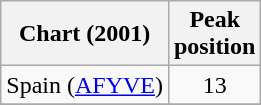<table class="wikitable sortable">
<tr>
<th align="center">Chart (2001)</th>
<th align="center">Peak<br>position</th>
</tr>
<tr>
<td align="left">Spain (<a href='#'>AFYVE</a>)</td>
<td align="center">13</td>
</tr>
<tr>
</tr>
</table>
